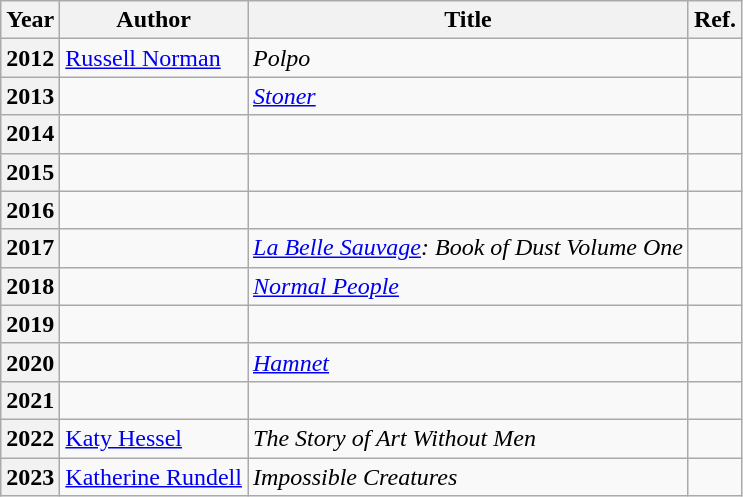<table class="wikitable sortable mw-collapsible">
<tr>
<th>Year</th>
<th>Author</th>
<th>Title</th>
<th>Ref.</th>
</tr>
<tr>
<th>2012</th>
<td><a href='#'>Russell Norman</a></td>
<td><em>Polpo</em></td>
<td></td>
</tr>
<tr>
<th>2013</th>
<td></td>
<td><a href='#'><em>Stoner</em></a></td>
<td></td>
</tr>
<tr>
<th>2014</th>
<td></td>
<td><em></em></td>
<td></td>
</tr>
<tr>
<th>2015</th>
<td></td>
<td><em></em></td>
<td></td>
</tr>
<tr>
<th>2016</th>
<td></td>
<td><em></em></td>
<td></td>
</tr>
<tr>
<th>2017</th>
<td></td>
<td><em><a href='#'>La Belle Sauvage</a>: Book of Dust Volume One</em></td>
<td></td>
</tr>
<tr>
<th>2018</th>
<td></td>
<td><em><a href='#'>Normal People</a></em></td>
<td></td>
</tr>
<tr>
<th>2019</th>
<td></td>
<td><em></em></td>
<td></td>
</tr>
<tr>
<th>2020</th>
<td></td>
<td><em><a href='#'>Hamnet</a></em></td>
<td></td>
</tr>
<tr>
<th>2021</th>
<td></td>
<td><em></em></td>
<td></td>
</tr>
<tr>
<th>2022</th>
<td><a href='#'>Katy Hessel</a></td>
<td><em>The Story of Art Without Men</em></td>
<td></td>
</tr>
<tr>
<th>2023</th>
<td><a href='#'>Katherine Rundell</a></td>
<td><em>Impossible Creatures</em></td>
<td></td>
</tr>
</table>
